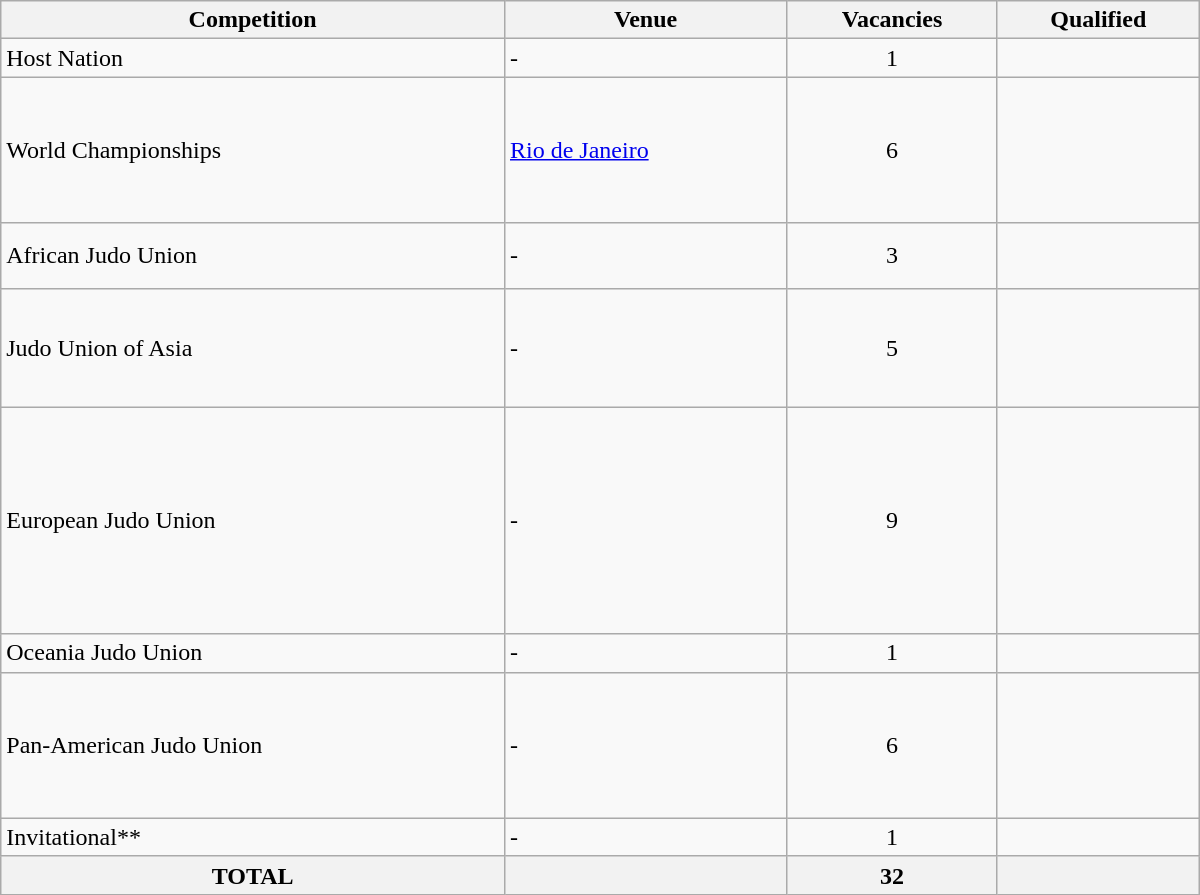<table class = "wikitable" width=800>
<tr>
<th>Competition</th>
<th>Venue</th>
<th>Vacancies</th>
<th>Qualified</th>
</tr>
<tr>
<td>Host Nation</td>
<td>-</td>
<td align="center">1</td>
<td></td>
</tr>
<tr>
<td>World Championships</td>
<td> <a href='#'>Rio de Janeiro</a></td>
<td align="center">6</td>
<td><br><br><br><br><br></td>
</tr>
<tr>
<td>African Judo Union</td>
<td>-</td>
<td align="center">3</td>
<td><br><br></td>
</tr>
<tr>
<td>Judo Union of Asia</td>
<td>-</td>
<td align="center">5</td>
<td><br><br><br><br></td>
</tr>
<tr>
<td>European Judo Union</td>
<td>-</td>
<td align="center">9</td>
<td><br><br><br><br><br><br><br><br></td>
</tr>
<tr>
<td>Oceania Judo Union</td>
<td>-</td>
<td align="center">1</td>
<td></td>
</tr>
<tr>
<td>Pan-American Judo Union</td>
<td>-</td>
<td align="center">6</td>
<td><br><br><br><br><br></td>
</tr>
<tr>
<td>Invitational**</td>
<td>-</td>
<td align="center">1</td>
<td></td>
</tr>
<tr>
<th>TOTAL</th>
<th></th>
<th>32</th>
<th></th>
</tr>
</table>
